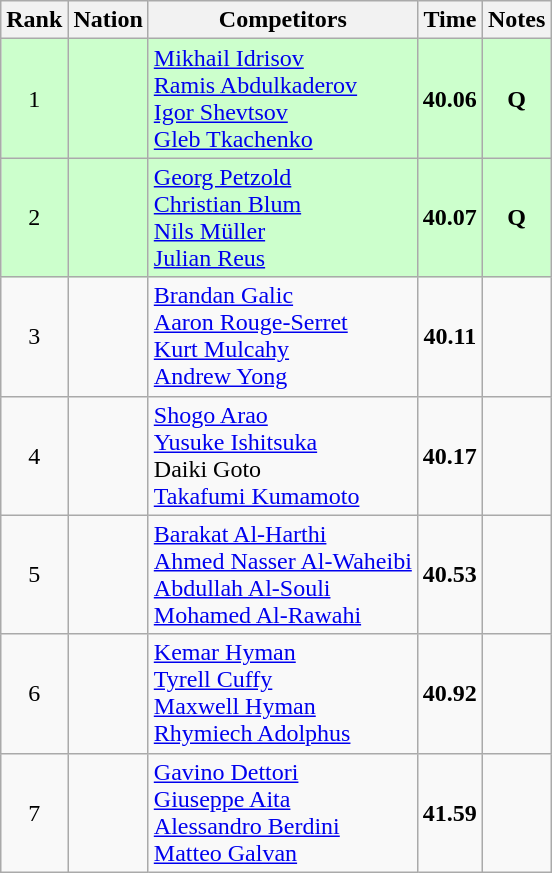<table class="wikitable sortable" style="text-align:center">
<tr>
<th>Rank</th>
<th>Nation</th>
<th>Competitors</th>
<th>Time</th>
<th>Notes</th>
</tr>
<tr bgcolor=ccffcc>
<td>1</td>
<td align=left></td>
<td align=left><a href='#'>Mikhail Idrisov</a><br><a href='#'>Ramis Abdulkaderov</a><br><a href='#'>Igor Shevtsov</a><br><a href='#'>Gleb Tkachenko</a></td>
<td><strong>40.06</strong></td>
<td><strong>Q</strong></td>
</tr>
<tr bgcolor=ccffcc>
<td>2</td>
<td align=left></td>
<td align=left><a href='#'>Georg Petzold</a><br><a href='#'>Christian Blum</a><br><a href='#'>Nils Müller</a><br><a href='#'>Julian Reus</a></td>
<td><strong>40.07</strong></td>
<td><strong>Q</strong></td>
</tr>
<tr>
<td>3</td>
<td align=left></td>
<td align=left><a href='#'>Brandan Galic</a><br><a href='#'>Aaron Rouge-Serret</a><br><a href='#'>Kurt Mulcahy</a><br><a href='#'>Andrew Yong</a></td>
<td><strong>40.11</strong></td>
<td></td>
</tr>
<tr>
<td>4</td>
<td align=left></td>
<td align=left><a href='#'>Shogo Arao</a><br><a href='#'>Yusuke Ishitsuka</a><br>Daiki Goto<br><a href='#'>Takafumi Kumamoto</a></td>
<td><strong>40.17</strong></td>
<td></td>
</tr>
<tr>
<td>5</td>
<td align=left></td>
<td align=left><a href='#'>Barakat Al-Harthi</a><br><a href='#'>Ahmed Nasser Al-Waheibi</a><br><a href='#'>Abdullah Al-Souli</a><br><a href='#'>Mohamed Al-Rawahi</a></td>
<td><strong>40.53</strong></td>
<td></td>
</tr>
<tr>
<td>6</td>
<td align=left></td>
<td align=left><a href='#'>Kemar Hyman</a><br><a href='#'>Tyrell Cuffy</a><br><a href='#'>Maxwell Hyman</a><br><a href='#'>Rhymiech Adolphus</a></td>
<td><strong>40.92</strong></td>
<td></td>
</tr>
<tr>
<td>7</td>
<td align=left></td>
<td align=left><a href='#'>Gavino Dettori</a><br><a href='#'>Giuseppe Aita</a><br><a href='#'>Alessandro Berdini</a><br><a href='#'>Matteo Galvan</a></td>
<td><strong>41.59</strong></td>
<td></td>
</tr>
</table>
